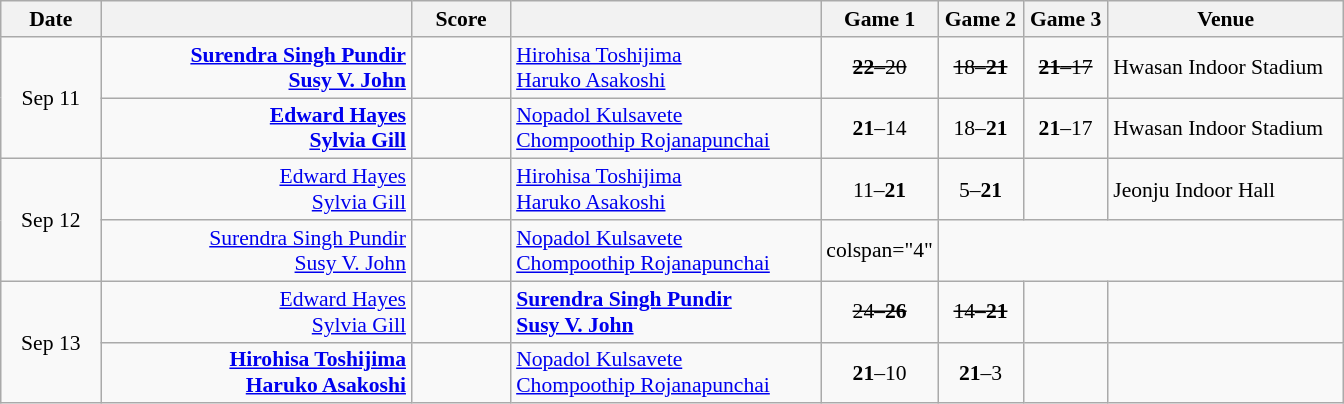<table class="wikitable" style="text-align: center; font-size:90% ">
<tr>
<th width="60">Date</th>
<th align="right" width="200"></th>
<th width="60">Score</th>
<th align="left" width="200"></th>
<th width="50">Game 1</th>
<th width="50">Game 2</th>
<th width="50">Game 3</th>
<th width="150">Venue</th>
</tr>
<tr>
<td rowspan="2">Sep 11</td>
<td align="right"><strong><a href='#'>Surendra Singh Pundir</a> <br><a href='#'>Susy V. John</a> </strong></td>
<td align="center"><s></s></td>
<td align="left"> <a href='#'>Hirohisa Toshijima</a><br> <a href='#'>Haruko Asakoshi</a></td>
<td><s><strong>22</strong>–20</s></td>
<td><s>18–<strong>21</strong></s></td>
<td><s><strong>21</strong>–17</s></td>
<td align="left">Hwasan Indoor Stadium</td>
</tr>
<tr>
<td align="right"><strong><a href='#'>Edward Hayes</a> <br><a href='#'>Sylvia Gill</a> </strong></td>
<td align="center"></td>
<td align="left"> <a href='#'>Nopadol Kulsavete</a><br> <a href='#'>Chompoothip Rojanapunchai</a></td>
<td><strong>21</strong>–14</td>
<td>18–<strong>21</strong></td>
<td><strong>21</strong>–17</td>
<td align="left">Hwasan Indoor Stadium</td>
</tr>
<tr>
<td rowspan="2">Sep 12</td>
<td align="right"><a href='#'>Edward Hayes</a> <br><a href='#'>Sylvia Gill</a> </td>
<td align="center"></td>
<td align="left"> <a href='#'>Hirohisa Toshijima</a><br> <a href='#'>Haruko Asakoshi</a></td>
<td>11–<strong>21</strong></td>
<td>5–<strong>21</strong></td>
<td></td>
<td align="left">Jeonju Indoor Hall</td>
</tr>
<tr>
<td align="right"><a href='#'>Surendra Singh Pundir</a> <br><a href='#'>Susy V. John</a> </td>
<td align="center"></td>
<td align="left"> <a href='#'>Nopadol Kulsavete</a><br> <a href='#'>Chompoothip Rojanapunchai</a></td>
<td>colspan="4" </td>
</tr>
<tr>
<td rowspan="2">Sep 13</td>
<td align="right"><a href='#'>Edward Hayes</a> <br><a href='#'>Sylvia Gill</a> </td>
<td align="center"></td>
<td align="left"><strong> <a href='#'>Surendra Singh Pundir</a><br> <a href='#'>Susy V. John</a></strong></td>
<td><s>24–<strong>26</strong></s></td>
<td><s>14–<strong>21</strong></s></td>
<td></td>
<td align="left"></td>
</tr>
<tr>
<td align="right"><strong><a href='#'>Hirohisa Toshijima</a> <br><a href='#'>Haruko Asakoshi</a> </strong></td>
<td align="center"></td>
<td align="left"> <a href='#'>Nopadol Kulsavete</a><br> <a href='#'>Chompoothip Rojanapunchai</a></td>
<td><strong>21</strong>–10</td>
<td><strong>21</strong>–3</td>
<td></td>
<td align="left"></td>
</tr>
</table>
